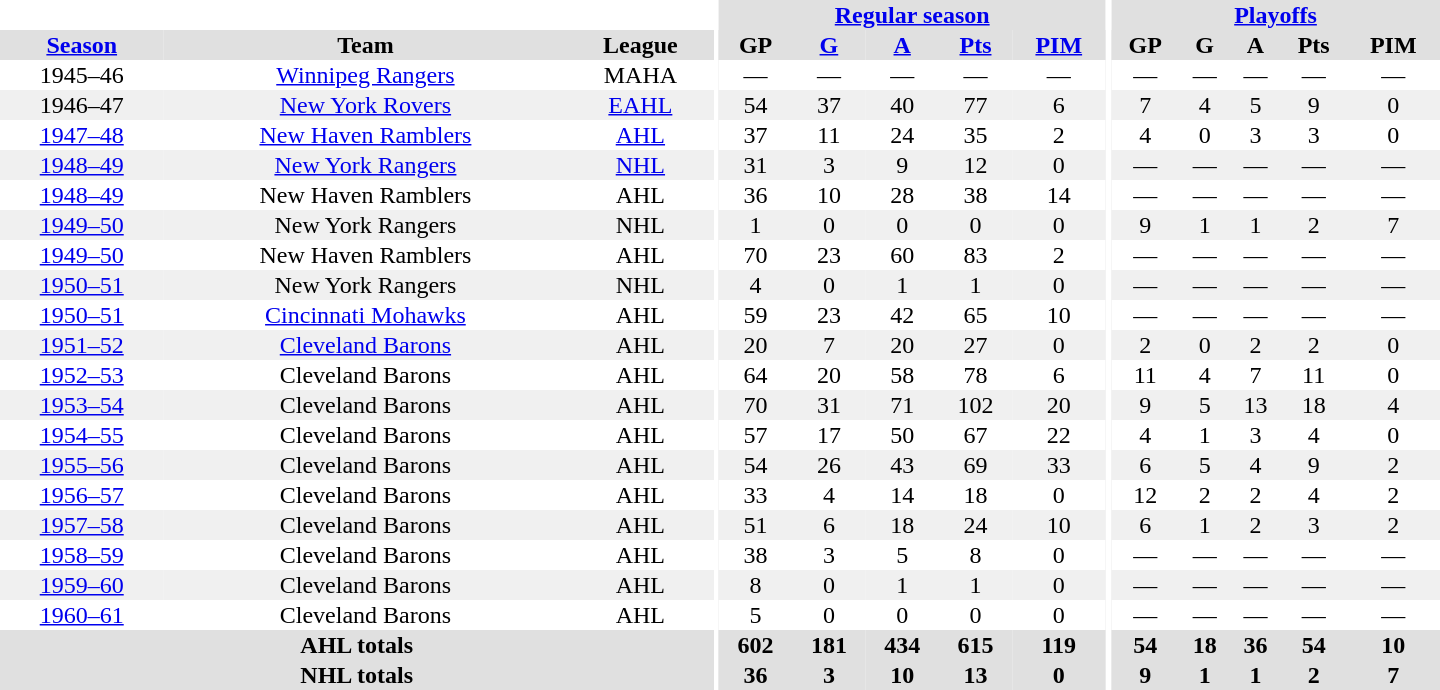<table border="0" cellpadding="1" cellspacing="0" style="text-align:center; width:60em">
<tr bgcolor="#e0e0e0">
<th colspan="3" bgcolor="#ffffff"></th>
<th rowspan="100" bgcolor="#ffffff"></th>
<th colspan="5"><a href='#'>Regular season</a></th>
<th rowspan="100" bgcolor="#ffffff"></th>
<th colspan="5"><a href='#'>Playoffs</a></th>
</tr>
<tr bgcolor="#e0e0e0">
<th><a href='#'>Season</a></th>
<th>Team</th>
<th>League</th>
<th>GP</th>
<th><a href='#'>G</a></th>
<th><a href='#'>A</a></th>
<th><a href='#'>Pts</a></th>
<th><a href='#'>PIM</a></th>
<th>GP</th>
<th>G</th>
<th>A</th>
<th>Pts</th>
<th>PIM</th>
</tr>
<tr>
<td>1945–46</td>
<td><a href='#'>Winnipeg Rangers</a></td>
<td>MAHA</td>
<td>—</td>
<td>—</td>
<td>—</td>
<td>—</td>
<td>—</td>
<td>—</td>
<td>—</td>
<td>—</td>
<td>—</td>
<td>—</td>
</tr>
<tr bgcolor="#f0f0f0">
<td>1946–47</td>
<td><a href='#'>New York Rovers</a></td>
<td><a href='#'>EAHL</a></td>
<td>54</td>
<td>37</td>
<td>40</td>
<td>77</td>
<td>6</td>
<td>7</td>
<td>4</td>
<td>5</td>
<td>9</td>
<td>0</td>
</tr>
<tr>
<td><a href='#'>1947–48</a></td>
<td><a href='#'>New Haven Ramblers</a></td>
<td><a href='#'>AHL</a></td>
<td>37</td>
<td>11</td>
<td>24</td>
<td>35</td>
<td>2</td>
<td>4</td>
<td>0</td>
<td>3</td>
<td>3</td>
<td>0</td>
</tr>
<tr bgcolor="#f0f0f0">
<td><a href='#'>1948–49</a></td>
<td><a href='#'>New York Rangers</a></td>
<td><a href='#'>NHL</a></td>
<td>31</td>
<td>3</td>
<td>9</td>
<td>12</td>
<td>0</td>
<td>—</td>
<td>—</td>
<td>—</td>
<td>—</td>
<td>—</td>
</tr>
<tr>
<td><a href='#'>1948–49</a></td>
<td>New Haven Ramblers</td>
<td>AHL</td>
<td>36</td>
<td>10</td>
<td>28</td>
<td>38</td>
<td>14</td>
<td>—</td>
<td>—</td>
<td>—</td>
<td>—</td>
<td>—</td>
</tr>
<tr bgcolor="#f0f0f0">
<td><a href='#'>1949–50</a></td>
<td>New York Rangers</td>
<td>NHL</td>
<td>1</td>
<td>0</td>
<td>0</td>
<td>0</td>
<td>0</td>
<td>9</td>
<td>1</td>
<td>1</td>
<td>2</td>
<td>7</td>
</tr>
<tr>
<td><a href='#'>1949–50</a></td>
<td>New Haven Ramblers</td>
<td>AHL</td>
<td>70</td>
<td>23</td>
<td>60</td>
<td>83</td>
<td>2</td>
<td>—</td>
<td>—</td>
<td>—</td>
<td>—</td>
<td>—</td>
</tr>
<tr bgcolor="#f0f0f0">
<td><a href='#'>1950–51</a></td>
<td>New York Rangers</td>
<td>NHL</td>
<td>4</td>
<td>0</td>
<td>1</td>
<td>1</td>
<td>0</td>
<td>—</td>
<td>—</td>
<td>—</td>
<td>—</td>
<td>—</td>
</tr>
<tr>
<td><a href='#'>1950–51</a></td>
<td><a href='#'>Cincinnati Mohawks</a></td>
<td>AHL</td>
<td>59</td>
<td>23</td>
<td>42</td>
<td>65</td>
<td>10</td>
<td>—</td>
<td>—</td>
<td>—</td>
<td>—</td>
<td>—</td>
</tr>
<tr bgcolor="#f0f0f0">
<td><a href='#'>1951–52</a></td>
<td><a href='#'>Cleveland Barons</a></td>
<td>AHL</td>
<td>20</td>
<td>7</td>
<td>20</td>
<td>27</td>
<td>0</td>
<td>2</td>
<td>0</td>
<td>2</td>
<td>2</td>
<td>0</td>
</tr>
<tr>
<td><a href='#'>1952–53</a></td>
<td>Cleveland Barons</td>
<td>AHL</td>
<td>64</td>
<td>20</td>
<td>58</td>
<td>78</td>
<td>6</td>
<td>11</td>
<td>4</td>
<td>7</td>
<td>11</td>
<td>0</td>
</tr>
<tr bgcolor="#f0f0f0">
<td><a href='#'>1953–54</a></td>
<td>Cleveland Barons</td>
<td>AHL</td>
<td>70</td>
<td>31</td>
<td>71</td>
<td>102</td>
<td>20</td>
<td>9</td>
<td>5</td>
<td>13</td>
<td>18</td>
<td>4</td>
</tr>
<tr>
<td><a href='#'>1954–55</a></td>
<td>Cleveland Barons</td>
<td>AHL</td>
<td>57</td>
<td>17</td>
<td>50</td>
<td>67</td>
<td>22</td>
<td>4</td>
<td>1</td>
<td>3</td>
<td>4</td>
<td>0</td>
</tr>
<tr bgcolor="#f0f0f0">
<td><a href='#'>1955–56</a></td>
<td>Cleveland Barons</td>
<td>AHL</td>
<td>54</td>
<td>26</td>
<td>43</td>
<td>69</td>
<td>33</td>
<td>6</td>
<td>5</td>
<td>4</td>
<td>9</td>
<td>2</td>
</tr>
<tr>
<td><a href='#'>1956–57</a></td>
<td>Cleveland Barons</td>
<td>AHL</td>
<td>33</td>
<td>4</td>
<td>14</td>
<td>18</td>
<td>0</td>
<td>12</td>
<td>2</td>
<td>2</td>
<td>4</td>
<td>2</td>
</tr>
<tr bgcolor="#f0f0f0">
<td><a href='#'>1957–58</a></td>
<td>Cleveland Barons</td>
<td>AHL</td>
<td>51</td>
<td>6</td>
<td>18</td>
<td>24</td>
<td>10</td>
<td>6</td>
<td>1</td>
<td>2</td>
<td>3</td>
<td>2</td>
</tr>
<tr>
<td><a href='#'>1958–59</a></td>
<td>Cleveland Barons</td>
<td>AHL</td>
<td>38</td>
<td>3</td>
<td>5</td>
<td>8</td>
<td>0</td>
<td>—</td>
<td>—</td>
<td>—</td>
<td>—</td>
<td>—</td>
</tr>
<tr bgcolor="#f0f0f0">
<td><a href='#'>1959–60</a></td>
<td>Cleveland Barons</td>
<td>AHL</td>
<td>8</td>
<td>0</td>
<td>1</td>
<td>1</td>
<td>0</td>
<td>—</td>
<td>—</td>
<td>—</td>
<td>—</td>
<td>—</td>
</tr>
<tr>
<td><a href='#'>1960–61</a></td>
<td>Cleveland Barons</td>
<td>AHL</td>
<td>5</td>
<td>0</td>
<td>0</td>
<td>0</td>
<td>0</td>
<td>—</td>
<td>—</td>
<td>—</td>
<td>—</td>
<td>—</td>
</tr>
<tr bgcolor="#e0e0e0">
<th colspan="3">AHL totals</th>
<th>602</th>
<th>181</th>
<th>434</th>
<th>615</th>
<th>119</th>
<th>54</th>
<th>18</th>
<th>36</th>
<th>54</th>
<th>10</th>
</tr>
<tr bgcolor="#e0e0e0">
<th colspan="3">NHL totals</th>
<th>36</th>
<th>3</th>
<th>10</th>
<th>13</th>
<th>0</th>
<th>9</th>
<th>1</th>
<th>1</th>
<th>2</th>
<th>7</th>
</tr>
</table>
